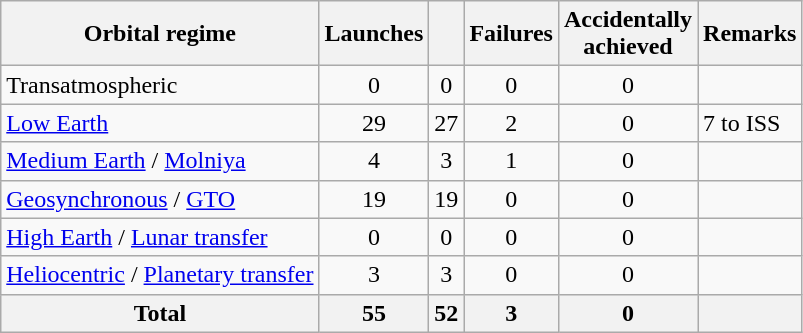<table class="wikitable sortable" style=text-align:center>
<tr>
<th>Orbital regime</th>
<th>Launches</th>
<th></th>
<th>Failures</th>
<th>Accidentally<br>achieved</th>
<th>Remarks</th>
</tr>
<tr>
<td align=left>Transatmospheric</td>
<td>0</td>
<td>0</td>
<td>0</td>
<td>0</td>
<td></td>
</tr>
<tr>
<td align=left><a href='#'>Low Earth</a></td>
<td>29</td>
<td>27</td>
<td>2</td>
<td>0</td>
<td align=left>7 to ISS</td>
</tr>
<tr>
<td align=left><a href='#'>Medium Earth</a> / <a href='#'>Molniya</a></td>
<td>4</td>
<td>3</td>
<td>1</td>
<td>0</td>
<td></td>
</tr>
<tr>
<td align=left><a href='#'>Geosynchronous</a> / <a href='#'>GTO</a></td>
<td>19</td>
<td>19</td>
<td>0</td>
<td>0</td>
<td></td>
</tr>
<tr>
<td align=left><a href='#'>High Earth</a> / <a href='#'>Lunar transfer</a></td>
<td>0</td>
<td>0</td>
<td>0</td>
<td>0</td>
<td></td>
</tr>
<tr>
<td align=left><a href='#'>Heliocentric</a> / <a href='#'>Planetary transfer</a></td>
<td>3</td>
<td>3</td>
<td>0</td>
<td>0</td>
<td></td>
</tr>
<tr class="sortbottom">
<th>Total</th>
<th>55</th>
<th>52</th>
<th>3</th>
<th>0</th>
<th></th>
</tr>
</table>
